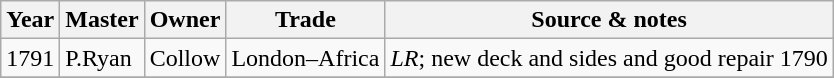<table class=" wikitable">
<tr>
<th>Year</th>
<th>Master</th>
<th>Owner</th>
<th>Trade</th>
<th>Source & notes</th>
</tr>
<tr>
<td>1791</td>
<td>P.Ryan</td>
<td>Collow</td>
<td>London–Africa</td>
<td><em>LR</em>; new deck and sides and good repair 1790</td>
</tr>
<tr>
</tr>
</table>
